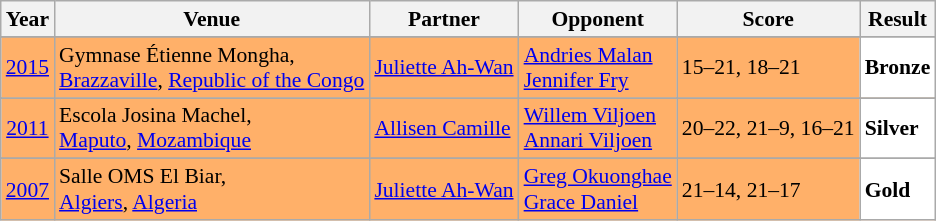<table class="sortable wikitable" style="font-size: 90%;">
<tr>
<th>Year</th>
<th>Venue</th>
<th>Partner</th>
<th>Opponent</th>
<th>Score</th>
<th>Result</th>
</tr>
<tr>
</tr>
<tr style="background:#FFB069">
<td align="center"><a href='#'>2015</a></td>
<td align="left">Gymnase Étienne Mongha,<br><a href='#'>Brazzaville</a>, <a href='#'>Republic of the Congo</a></td>
<td align="left"> <a href='#'>Juliette Ah-Wan</a></td>
<td align="left"> <a href='#'>Andries Malan</a><br> <a href='#'>Jennifer Fry</a></td>
<td align="left">15–21, 18–21</td>
<td style="text-align:left; background:white"> <strong>Bronze</strong></td>
</tr>
<tr>
</tr>
<tr style="background:#FFB069">
<td align="center"><a href='#'>2011</a></td>
<td align="left">Escola Josina Machel,<br><a href='#'>Maputo</a>, <a href='#'>Mozambique</a></td>
<td align="left"> <a href='#'>Allisen Camille</a></td>
<td align="left"> <a href='#'>Willem Viljoen</a><br> <a href='#'>Annari Viljoen</a></td>
<td align="left">20–22, 21–9, 16–21</td>
<td style="text-align:left; background:white"> <strong>Silver</strong></td>
</tr>
<tr>
</tr>
<tr style="background:#FFB069">
<td align="center"><a href='#'>2007</a></td>
<td align="left">Salle OMS El Biar,<br><a href='#'>Algiers</a>, <a href='#'>Algeria</a></td>
<td align="left"> <a href='#'>Juliette Ah-Wan</a></td>
<td align="left"> <a href='#'>Greg Okuonghae</a><br> <a href='#'>Grace Daniel</a></td>
<td align="left">21–14, 21–17</td>
<td style="text-align:left; background:white"> <strong>Gold</strong></td>
</tr>
</table>
